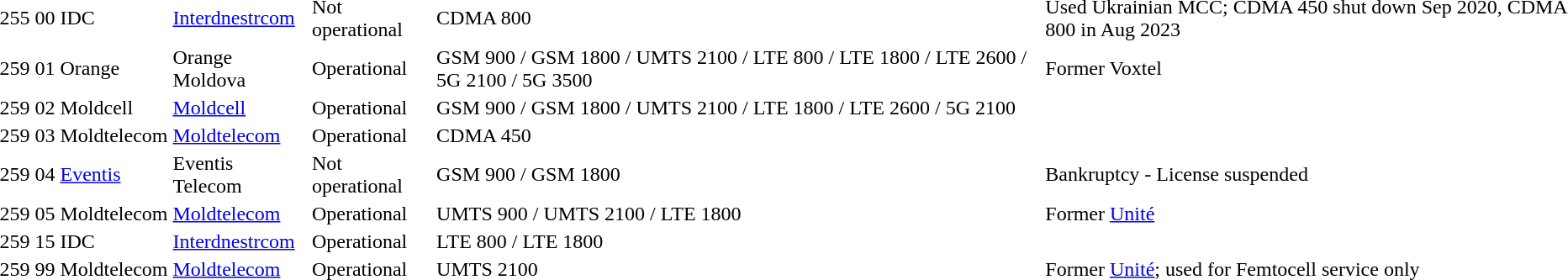<table>
<tr>
<td>255</td>
<td>00</td>
<td>IDC</td>
<td><a href='#'>Interdnestrcom</a></td>
<td>Not operational</td>
<td>CDMA 800</td>
<td>Used Ukrainian MCC; CDMA 450 shut down Sep 2020, CDMA 800 in Aug 2023</td>
</tr>
<tr>
<td>259</td>
<td>01</td>
<td>Orange</td>
<td>Orange Moldova</td>
<td>Operational</td>
<td>GSM 900 / GSM 1800 / UMTS 2100 / LTE 800 / LTE 1800 / LTE 2600 / 5G 2100 / 5G 3500</td>
<td>Former Voxtel</td>
</tr>
<tr>
<td>259</td>
<td>02</td>
<td>Moldcell</td>
<td><a href='#'>Moldcell</a></td>
<td>Operational</td>
<td>GSM 900 / GSM 1800 / UMTS 2100 / LTE 1800 / LTE 2600 / 5G 2100</td>
<td></td>
</tr>
<tr>
<td>259</td>
<td>03</td>
<td>Moldtelecom</td>
<td><a href='#'>Moldtelecom</a></td>
<td>Operational</td>
<td>CDMA 450</td>
<td></td>
</tr>
<tr>
<td>259</td>
<td>04</td>
<td><a href='#'>Eventis</a></td>
<td>Eventis Telecom</td>
<td>Not operational</td>
<td>GSM 900 / GSM 1800</td>
<td>Bankruptcy - License suspended </td>
</tr>
<tr>
<td>259</td>
<td>05</td>
<td>Moldtelecom</td>
<td><a href='#'>Moldtelecom</a></td>
<td>Operational</td>
<td>UMTS 900 / UMTS 2100 / LTE 1800</td>
<td>Former <a href='#'>Unité</a></td>
</tr>
<tr>
<td>259</td>
<td>15</td>
<td>IDC</td>
<td><a href='#'>Interdnestrcom</a></td>
<td>Operational</td>
<td>LTE 800 / LTE 1800</td>
<td></td>
</tr>
<tr>
<td>259</td>
<td>99</td>
<td>Moldtelecom</td>
<td><a href='#'>Moldtelecom</a></td>
<td>Operational</td>
<td>UMTS 2100</td>
<td>Former <a href='#'>Unité</a>; used for Femtocell service only</td>
</tr>
</table>
